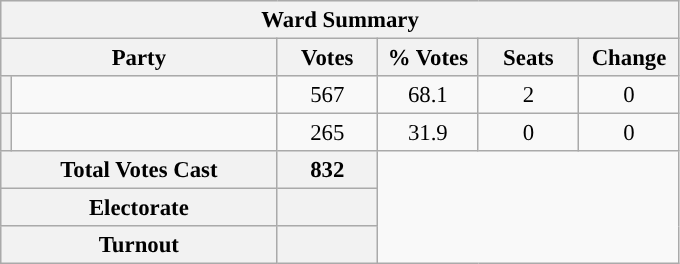<table class="wikitable" style="font-size: 95%;">
<tr style="background-color:#E9E9E9">
<th colspan="6">Ward Summary</th>
</tr>
<tr style="background-color:#E9E9E9">
<th colspan="2">Party</th>
<th style="width: 60px">Votes</th>
<th style="width: 60px">% Votes</th>
<th style="width: 60px">Seats</th>
<th style="width: 60px">Change</th>
</tr>
<tr>
<th style="background-color: "></th>
<td style="width: 170px"><a href='#'></a></td>
<td align="center">567</td>
<td align="center">68.1</td>
<td align="center">2</td>
<td align="center">0</td>
</tr>
<tr>
<th style="background-color: "></th>
<td style="width: 170px"><a href='#'></a></td>
<td align="center">265</td>
<td align="center">31.9</td>
<td align="center">0</td>
<td align="center">0</td>
</tr>
<tr style="background-color:#E9E9E9">
<th colspan="2">Total Votes Cast</th>
<th style="width: 60px">832</th>
</tr>
<tr style="background-color:#E9E9E9">
<th colspan="2">Electorate</th>
<th style="width: 60px"></th>
</tr>
<tr style="background-color:#E9E9E9">
<th colspan="2">Turnout</th>
<th style="width: 60px"></th>
</tr>
</table>
